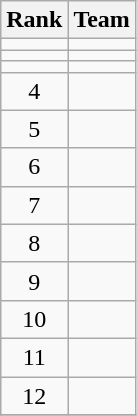<table class="wikitable">
<tr>
<th>Rank</th>
<th>Team</th>
</tr>
<tr>
<td align=center></td>
<td></td>
</tr>
<tr>
<td align=center></td>
<td></td>
</tr>
<tr>
<td align=center></td>
<td></td>
</tr>
<tr>
<td align=center>4</td>
<td></td>
</tr>
<tr>
<td align=center>5</td>
<td></td>
</tr>
<tr>
<td align=center>6</td>
<td></td>
</tr>
<tr>
<td align=center>7</td>
<td></td>
</tr>
<tr>
<td align=center>8</td>
<td></td>
</tr>
<tr>
<td align=center>9</td>
<td></td>
</tr>
<tr>
<td align=center>10</td>
<td></td>
</tr>
<tr>
<td align=center>11</td>
<td></td>
</tr>
<tr>
<td align=center>12</td>
<td></td>
</tr>
<tr>
</tr>
</table>
